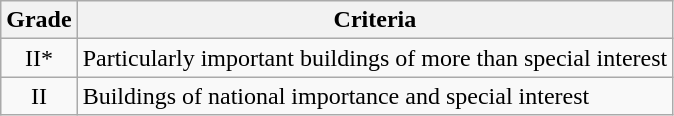<table class="wikitable">
<tr>
<th>Grade</th>
<th>Criteria</th>
</tr>
<tr>
<td align="center" >II*</td>
<td>Particularly important buildings of more than special interest</td>
</tr>
<tr>
<td align="center" >II</td>
<td>Buildings of national importance and special interest</td>
</tr>
</table>
